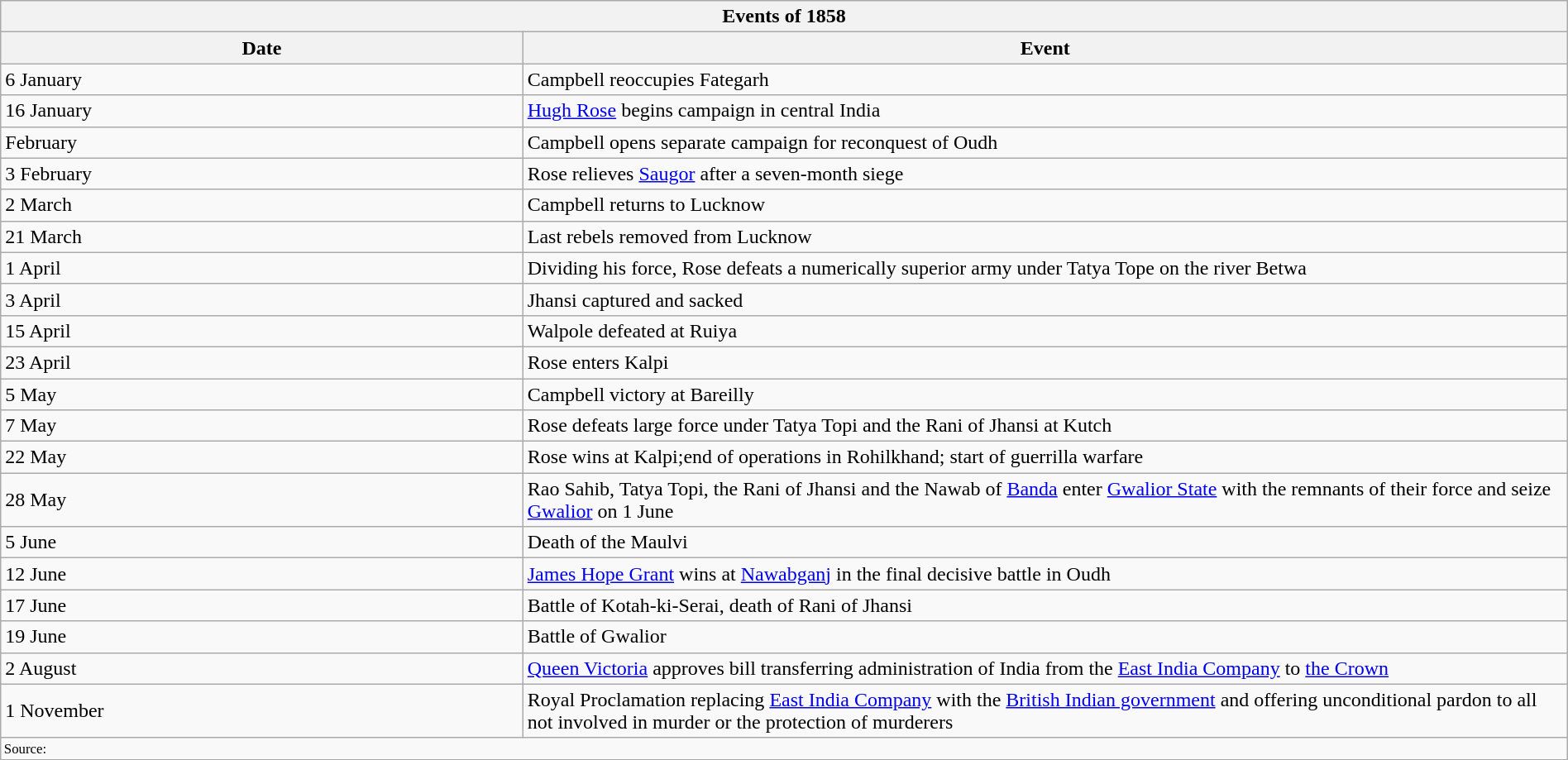<table class="wikitable" width="100%" align=left style="clear:left">
<tr>
<th colspan=5>Events of  1858</th>
</tr>
<tr>
<th width="25%">Date</th>
<th width="50%">Event</th>
</tr>
<tr>
<td>6 January</td>
<td>Campbell reoccupies Fategarh</td>
</tr>
<tr>
<td>16 January</td>
<td><a href='#'>Hugh Rose</a> begins campaign in central India</td>
</tr>
<tr>
<td>February</td>
<td>Campbell opens separate campaign for reconquest of Oudh</td>
</tr>
<tr>
<td>3 February</td>
<td>Rose relieves <a href='#'>Saugor</a> after a seven-month siege</td>
</tr>
<tr>
<td>2 March</td>
<td>Campbell returns to Lucknow</td>
</tr>
<tr>
<td>21 March</td>
<td>Last rebels removed from Lucknow</td>
</tr>
<tr>
<td>1 April</td>
<td>Dividing his force, Rose defeats a numerically superior army under Tatya Tope on the river Betwa</td>
</tr>
<tr>
<td>3 April</td>
<td>Jhansi captured and sacked</td>
</tr>
<tr>
<td>15 April</td>
<td>Walpole defeated at Ruiya</td>
</tr>
<tr>
<td>23 April</td>
<td>Rose enters Kalpi</td>
</tr>
<tr>
<td>5 May</td>
<td>Campbell victory at Bareilly</td>
</tr>
<tr>
<td>7 May</td>
<td>Rose defeats large force under Tatya Topi and the Rani of Jhansi at Kutch</td>
</tr>
<tr>
<td>22 May</td>
<td>Rose wins at Kalpi;end of operations in Rohilkhand; start of guerrilla warfare</td>
</tr>
<tr>
<td>28 May</td>
<td>Rao Sahib, Tatya Topi, the Rani of Jhansi and the Nawab of <a href='#'>Banda</a> enter <a href='#'>Gwalior State</a> with the remnants of their force and seize <a href='#'>Gwalior</a> on 1 June</td>
</tr>
<tr>
<td>5 June</td>
<td>Death of the Maulvi</td>
</tr>
<tr>
<td>12 June</td>
<td><a href='#'>James Hope Grant</a> wins at <a href='#'>Nawabganj</a> in the final decisive battle in Oudh</td>
</tr>
<tr>
<td>17 June</td>
<td>Battle of Kotah-ki-Serai, death of Rani of Jhansi</td>
</tr>
<tr>
<td>19 June</td>
<td>Battle of Gwalior</td>
</tr>
<tr>
<td>2 August</td>
<td><a href='#'>Queen Victoria</a> approves bill transferring administration of India from the <a href='#'>East India Company</a> to <a href='#'>the Crown</a></td>
</tr>
<tr>
<td>1 November</td>
<td>Royal Proclamation replacing <a href='#'>East India Company</a> with the <a href='#'>British Indian government</a> and offering unconditional pardon to all not involved in murder or the protection of murderers</td>
</tr>
<tr>
<td colspan=5 style="font-size:.7em">Source: </td>
</tr>
</table>
